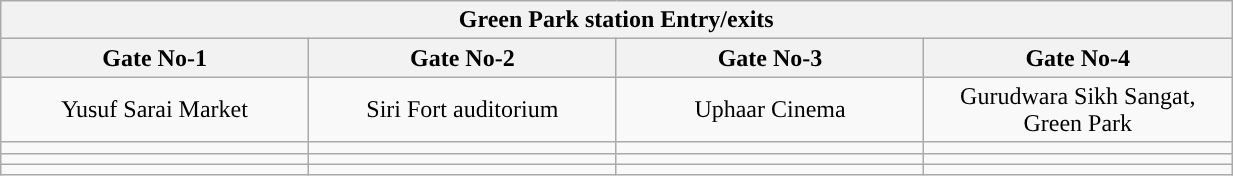<table class="wikitable" style="text-align: center;" width="65%">
<tr>
<th align="center" colspan="5" style="background:#"><span>Green Park station Entry/exits</span></th>
</tr>
<tr>
<th style="width:15%;">Gate No-1</th>
<th style="width:15%;">Gate No-2</th>
<th style="width:15%;">Gate No-3</th>
<th style="width:15%;">Gate No-4</th>
</tr>
<tr>
<td>Yusuf Sarai Market</td>
<td>Siri Fort auditorium</td>
<td>Uphaar Cinema</td>
<td>Gurudwara Sikh Sangat, Green Park</td>
</tr>
<tr>
<td></td>
<td></td>
<td></td>
<td></td>
</tr>
<tr>
<td></td>
<td></td>
<td></td>
<td></td>
</tr>
<tr>
<td></td>
<td></td>
<td></td>
<td></td>
</tr>
</table>
